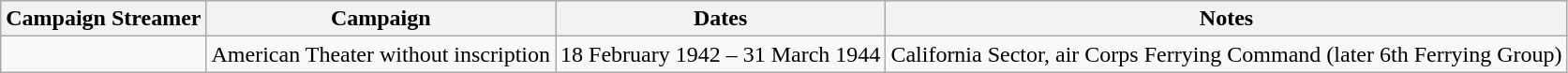<table class="wikitable">
<tr style="background:#efefef;">
<th>Campaign Streamer</th>
<th>Campaign</th>
<th>Dates</th>
<th>Notes</th>
</tr>
<tr>
<td></td>
<td>American Theater without inscription</td>
<td>18 February 1942 – 31 March 1944</td>
<td>California Sector, air Corps Ferrying Command (later 6th Ferrying Group)</td>
</tr>
</table>
